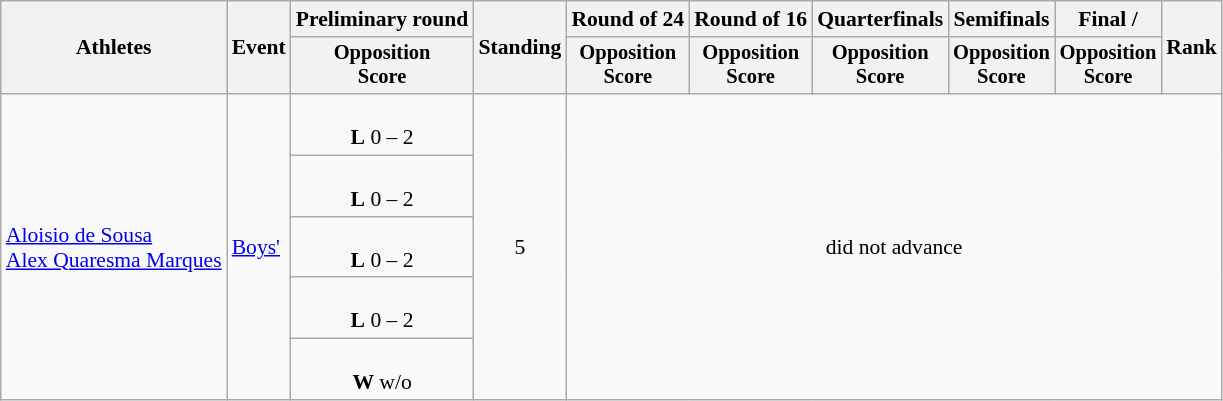<table class=wikitable style="font-size:90%">
<tr>
<th rowspan="2">Athletes</th>
<th rowspan="2">Event</th>
<th>Preliminary round</th>
<th rowspan="2">Standing</th>
<th>Round of 24</th>
<th>Round of 16</th>
<th>Quarterfinals</th>
<th>Semifinals</th>
<th>Final / </th>
<th rowspan=2>Rank</th>
</tr>
<tr style="font-size:95%">
<th>Opposition<br>Score</th>
<th>Opposition<br>Score</th>
<th>Opposition<br>Score</th>
<th>Opposition<br>Score</th>
<th>Opposition<br>Score</th>
<th>Opposition<br>Score</th>
</tr>
<tr align=center>
<td align=left rowspan=5><a href='#'>Aloisio de Sousa</a><br><a href='#'>Alex Quaresma Marques</a></td>
<td align=left rowspan=5><a href='#'>Boys'</a></td>
<td><br><strong>L</strong> 0 – 2</td>
<td rowspan=5>5</td>
<td rowspan=5 colspan=6>did not advance</td>
</tr>
<tr align=center>
<td><br><strong>L</strong> 0 – 2</td>
</tr>
<tr align=center>
<td><br><strong>L</strong> 0 – 2</td>
</tr>
<tr align=center>
<td><br><strong>L</strong> 0 – 2</td>
</tr>
<tr align=center>
<td><br><strong>W</strong> w/o</td>
</tr>
</table>
